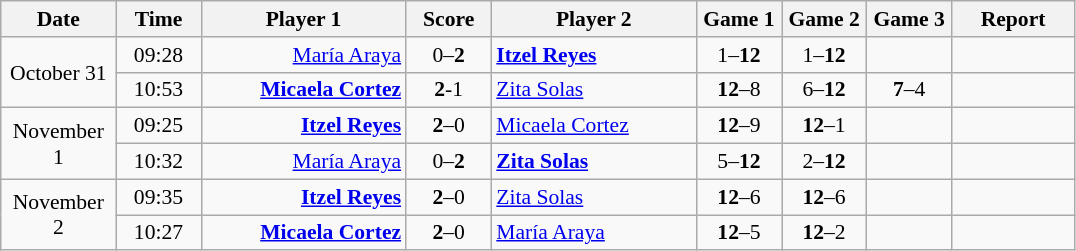<table class="wikitable" style="font-size:90%; text-align:center">
<tr>
<th width="70">Date</th>
<th width="50">Time</th>
<th width="130">Player 1</th>
<th width="50">Score</th>
<th width="130">Player 2</th>
<th width="50">Game 1</th>
<th width="50">Game 2</th>
<th width="50">Game 3</th>
<th width="75">Report</th>
</tr>
<tr>
<td rowspan="2">October 31</td>
<td>09:28</td>
<td align="right"><a href='#'>María Araya</a> </td>
<td>0–<strong>2</strong></td>
<td align="left"> <strong><a href='#'>Itzel Reyes</a></strong></td>
<td>1–<strong>12</strong></td>
<td>1–<strong>12</strong></td>
<td></td>
<td></td>
</tr>
<tr>
<td>10:53</td>
<td align="right"><strong><a href='#'>Micaela Cortez</a></strong> </td>
<td><strong>2</strong>-1</td>
<td align="left"> <a href='#'>Zita Solas</a></td>
<td><strong>12</strong>–8</td>
<td>6–<strong>12</strong></td>
<td><strong>7</strong>–4</td>
<td></td>
</tr>
<tr>
<td rowspan="2">November 1</td>
<td>09:25</td>
<td align="right"><strong><a href='#'>Itzel Reyes</a></strong> </td>
<td><strong>2</strong>–0</td>
<td align="left"> <a href='#'>Micaela Cortez</a></td>
<td><strong>12</strong>–9</td>
<td><strong>12</strong>–1</td>
<td></td>
<td></td>
</tr>
<tr>
<td>10:32</td>
<td align="right"><a href='#'>María Araya</a> </td>
<td>0–<strong>2</strong></td>
<td align="left"> <strong><a href='#'>Zita Solas</a></strong></td>
<td>5–<strong>12</strong></td>
<td>2–<strong>12</strong></td>
<td></td>
<td></td>
</tr>
<tr>
<td rowspan="2">November 2</td>
<td>09:35</td>
<td align="right"><strong><a href='#'>Itzel Reyes</a></strong> </td>
<td><strong>2</strong>–0</td>
<td align="left"> <a href='#'>Zita Solas</a></td>
<td><strong>12</strong>–6</td>
<td><strong>12</strong>–6</td>
<td></td>
<td></td>
</tr>
<tr>
<td>10:27</td>
<td align="right"><strong><a href='#'>Micaela Cortez</a></strong> </td>
<td><strong>2</strong>–0</td>
<td align="left"> <a href='#'>María Araya</a></td>
<td><strong>12</strong>–5</td>
<td><strong>12</strong>–2</td>
<td></td>
<td></td>
</tr>
</table>
